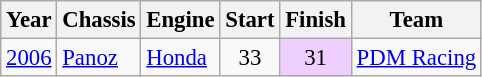<table class="wikitable" style="font-size: 95%;">
<tr>
<th>Year</th>
<th>Chassis</th>
<th>Engine</th>
<th>Start</th>
<th>Finish</th>
<th>Team</th>
</tr>
<tr>
<td><a href='#'>2006</a></td>
<td><a href='#'>Panoz</a></td>
<td><a href='#'>Honda</a></td>
<td align=center>33</td>
<td align=center style="background:#EFCFFF;">31</td>
<td><a href='#'>PDM Racing</a></td>
</tr>
</table>
